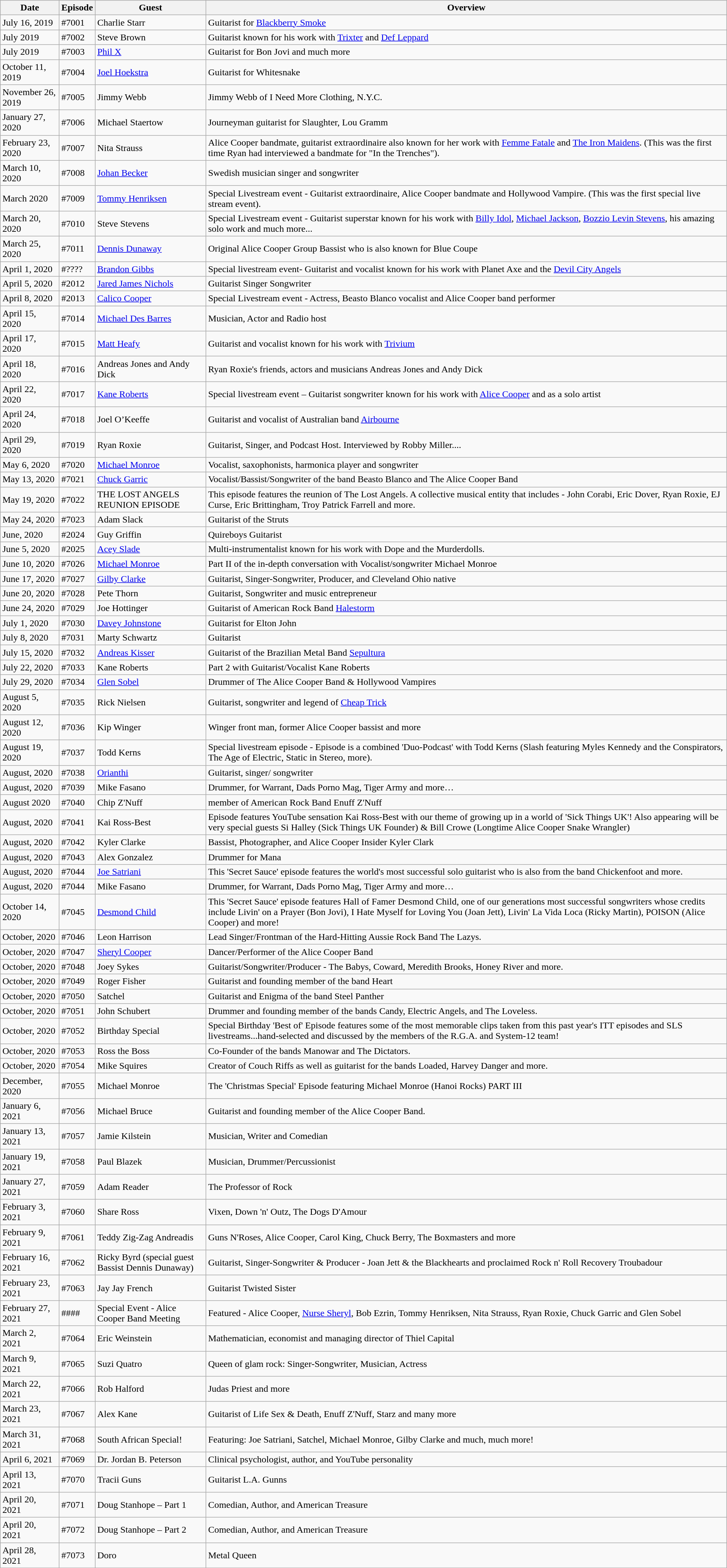<table class="wikitable">
<tr>
<th>Date</th>
<th>Episode</th>
<th>Guest</th>
<th>Overview</th>
</tr>
<tr>
<td>July 16, 2019</td>
<td>#7001</td>
<td>Charlie Starr</td>
<td>Guitarist for <a href='#'>Blackberry Smoke</a></td>
</tr>
<tr>
<td>July 2019</td>
<td>#7002</td>
<td>Steve Brown</td>
<td>Guitarist known for his work with <a href='#'>Trixter</a> and <a href='#'>Def Leppard</a></td>
</tr>
<tr>
<td>July 2019</td>
<td>#7003</td>
<td><a href='#'>Phil X</a></td>
<td>Guitarist for Bon Jovi and much more</td>
</tr>
<tr>
<td>October 11, 2019</td>
<td>#7004</td>
<td><a href='#'>Joel Hoekstra</a></td>
<td>Guitarist for Whitesnake</td>
</tr>
<tr>
<td>November 26, 2019</td>
<td>#7005</td>
<td>Jimmy Webb</td>
<td>Jimmy Webb of I Need More Clothing, N.Y.C.</td>
</tr>
<tr>
<td>January 27, 2020</td>
<td>#7006</td>
<td>Michael Staertow</td>
<td>Journeyman guitarist for Slaughter, Lou Gramm</td>
</tr>
<tr>
<td>February 23, 2020</td>
<td>#7007</td>
<td>Nita Strauss</td>
<td>Alice Cooper bandmate, guitarist extraordinaire also known for her work with <a href='#'>Femme Fatale</a> and <a href='#'>The Iron Maidens</a>. (This was the first time Ryan had interviewed a bandmate for "In the Trenches").</td>
</tr>
<tr>
<td>March 10, 2020</td>
<td>#7008</td>
<td><a href='#'>Johan Becker</a></td>
<td>Swedish musician singer and songwriter</td>
</tr>
<tr>
<td>March 2020</td>
<td>#7009</td>
<td><a href='#'>Tommy Henriksen</a></td>
<td>Special Livestream event - Guitarist extraordinaire, Alice Cooper bandmate and Hollywood Vampire. (This was the first special live stream event).</td>
</tr>
<tr>
<td>March 20, 2020</td>
<td>#7010</td>
<td>Steve Stevens</td>
<td>Special Livestream event - Guitarist superstar known for his work with <a href='#'>Billy Idol</a>, <a href='#'>Michael Jackson</a>, <a href='#'>Bozzio Levin Stevens</a>, his amazing solo work and much more...</td>
</tr>
<tr>
<td>March 25, 2020</td>
<td>#7011</td>
<td><a href='#'>Dennis Dunaway</a></td>
<td>Original Alice Cooper Group Bassist who is also known for Blue Coupe</td>
</tr>
<tr>
<td>April 1, 2020</td>
<td>#????</td>
<td><a href='#'>Brandon Gibbs</a></td>
<td>Special livestream event- Guitarist and vocalist known for his work with Planet Axe and the <a href='#'>Devil City Angels</a></td>
</tr>
<tr>
<td>April 5, 2020</td>
<td>#2012</td>
<td><a href='#'>Jared James Nichols</a></td>
<td>Guitarist Singer Songwriter</td>
</tr>
<tr>
<td>April 8, 2020</td>
<td>#2013</td>
<td><a href='#'>Calico Cooper</a></td>
<td>Special Livestream event - Actress, Beasto Blanco vocalist and Alice Cooper band performer</td>
</tr>
<tr>
<td>April 15, 2020</td>
<td>#7014</td>
<td><a href='#'>Michael Des Barres</a></td>
<td>Musician, Actor and Radio host</td>
</tr>
<tr>
<td>April 17, 2020</td>
<td>#7015</td>
<td><a href='#'>Matt Heafy</a></td>
<td>Guitarist and vocalist known for his work with <a href='#'>Trivium</a></td>
</tr>
<tr>
<td>April 18, 2020</td>
<td>#7016</td>
<td>Andreas Jones and Andy Dick</td>
<td>Ryan Roxie's friends, actors and musicians Andreas Jones and Andy Dick</td>
</tr>
<tr>
<td>April 22, 2020</td>
<td>#7017</td>
<td><a href='#'>Kane Roberts</a></td>
<td>Special livestream event – Guitarist songwriter known for his work with <a href='#'>Alice Cooper</a> and as a solo artist</td>
</tr>
<tr>
<td>April 24, 2020</td>
<td>#7018</td>
<td>Joel O’Keeffe</td>
<td>Guitarist and vocalist of Australian band <a href='#'>Airbourne</a></td>
</tr>
<tr>
<td>April 29, 2020</td>
<td>#7019</td>
<td>Ryan Roxie</td>
<td>Guitarist, Singer, and Podcast Host. Interviewed by Robby Miller....</td>
</tr>
<tr>
<td>May 6, 2020</td>
<td>#7020</td>
<td><a href='#'>Michael Monroe</a></td>
<td>Vocalist, saxophonists, harmonica player and songwriter</td>
</tr>
<tr>
<td>May 13, 2020</td>
<td>#7021</td>
<td><a href='#'>Chuck Garric</a></td>
<td>Vocalist/Bassist/Songwriter of the band Beasto Blanco and The Alice Cooper Band</td>
</tr>
<tr>
<td>May 19, 2020</td>
<td>#7022</td>
<td>THE LOST ANGELS REUNION EPISODE</td>
<td>This episode features the reunion of The Lost Angels. A collective musical entity that includes - John Corabi, Eric Dover, Ryan Roxie, EJ Curse, Eric Brittingham, Troy Patrick Farrell and more.</td>
</tr>
<tr>
<td>May 24, 2020</td>
<td>#7023</td>
<td>Adam Slack</td>
<td>Guitarist of the Struts</td>
</tr>
<tr>
<td>June, 2020</td>
<td>#2024</td>
<td>Guy Griffin</td>
<td>Quireboys Guitarist</td>
</tr>
<tr>
<td>June 5, 2020</td>
<td>#2025</td>
<td><a href='#'>Acey Slade</a></td>
<td>Multi-instrumentalist known for his work with Dope and the Murderdolls.</td>
</tr>
<tr>
<td>June 10, 2020</td>
<td>#7026</td>
<td><a href='#'>Michael Monroe</a></td>
<td>Part II of the in-depth conversation with Vocalist/songwriter Michael Monroe</td>
</tr>
<tr>
<td>June 17, 2020</td>
<td>#7027</td>
<td><a href='#'>Gilby Clarke</a></td>
<td>Guitarist, Singer-Songwriter, Producer, and Cleveland Ohio native</td>
</tr>
<tr>
<td>June 20, 2020</td>
<td>#7028</td>
<td>Pete Thorn</td>
<td>Guitarist, Songwriter and music entrepreneur</td>
</tr>
<tr>
<td>June 24, 2020</td>
<td>#7029</td>
<td>Joe Hottinger</td>
<td>Guitarist of American Rock Band <a href='#'>Halestorm</a></td>
</tr>
<tr>
<td>July 1, 2020</td>
<td>#7030</td>
<td><a href='#'>Davey Johnstone</a></td>
<td>Guitarist for Elton John</td>
</tr>
<tr>
<td>July 8, 2020</td>
<td>#7031</td>
<td>Marty Schwartz</td>
<td>Guitarist</td>
</tr>
<tr>
<td>July 15, 2020</td>
<td>#7032</td>
<td><a href='#'>Andreas Kisser</a></td>
<td>Guitarist of the Brazilian Metal Band <a href='#'>Sepultura</a></td>
</tr>
<tr>
<td>July 22, 2020</td>
<td>#7033</td>
<td>Kane Roberts</td>
<td>Part 2 with Guitarist/Vocalist Kane Roberts</td>
</tr>
<tr>
<td>July 29, 2020</td>
<td>#7034</td>
<td><a href='#'>Glen Sobel</a></td>
<td>Drummer of The Alice Cooper Band & Hollywood Vampires</td>
</tr>
<tr>
<td>August 5, 2020</td>
<td>#7035</td>
<td>Rick Nielsen</td>
<td>Guitarist, songwriter and legend of <a href='#'>Cheap Trick</a></td>
</tr>
<tr>
<td>August 12, 2020</td>
<td>#7036</td>
<td>Kip Winger</td>
<td>Winger front man, former Alice Cooper bassist and more</td>
</tr>
<tr>
<td>August 19, 2020</td>
<td>#7037</td>
<td>Todd Kerns</td>
<td>Special livestream episode - Episode is a combined 'Duo-Podcast' with Todd Kerns (Slash featuring Myles Kennedy and the Conspirators, The Age of Electric, Static in Stereo, more).</td>
</tr>
<tr>
<td>August, 2020</td>
<td>#7038</td>
<td><a href='#'>Orianthi</a></td>
<td>Guitarist, singer/ songwriter</td>
</tr>
<tr>
<td>August, 2020</td>
<td>#7039</td>
<td>Mike Fasano</td>
<td>Drummer, for Warrant, Dads Porno Mag, Tiger Army and more…</td>
</tr>
<tr>
<td>August 2020</td>
<td>#7040</td>
<td>Chip Z'Nuff</td>
<td>member of American Rock Band Enuff Z'Nuff</td>
</tr>
<tr>
<td>August, 2020</td>
<td>#7041</td>
<td>Kai Ross-Best</td>
<td>Episode features YouTube sensation Kai Ross-Best with our theme of growing up in a world of 'Sick Things UK'! Also appearing will be very special guests Si Halley (Sick Things UK Founder) & Bill Crowe (Longtime Alice Cooper Snake Wrangler)</td>
</tr>
<tr>
<td>August, 2020</td>
<td>#7042</td>
<td>Kyler Clarke</td>
<td>Bassist, Photographer, and Alice Cooper Insider Kyler Clark</td>
</tr>
<tr>
<td>August, 2020</td>
<td>#7043</td>
<td>Alex Gonzalez</td>
<td>Drummer for Mana</td>
</tr>
<tr>
<td>August, 2020</td>
<td>#7044</td>
<td><a href='#'>Joe Satriani</a></td>
<td>This 'Secret Sauce' episode features the world's most successful solo guitarist who is also from the band Chickenfoot and more.</td>
</tr>
<tr>
<td>August, 2020</td>
<td>#7044</td>
<td>Mike Fasano</td>
<td>Drummer, for Warrant, Dads Porno Mag, Tiger Army and more…</td>
</tr>
<tr>
<td>October 14, 2020</td>
<td>#7045</td>
<td><a href='#'>Desmond Child</a></td>
<td>This 'Secret Sauce' episode features Hall of Famer Desmond Child, one of our generations most successful songwriters whose credits include Livin' on a Prayer (Bon Jovi), I Hate Myself for Loving You (Joan Jett), Livin' La Vida Loca (Ricky Martin), POISON (Alice Cooper) and more!</td>
</tr>
<tr>
<td>October, 2020</td>
<td>#7046</td>
<td>Leon Harrison</td>
<td>Lead Singer/Frontman of the Hard-Hitting Aussie Rock Band The Lazys.</td>
</tr>
<tr>
<td>October, 2020</td>
<td>#7047</td>
<td><a href='#'>Sheryl Cooper</a></td>
<td>Dancer/Performer of the Alice Cooper Band</td>
</tr>
<tr>
<td>October, 2020</td>
<td>#7048</td>
<td>Joey Sykes</td>
<td>Guitarist/Songwriter/Producer - The Babys, Coward, Meredith Brooks, Honey River and more.</td>
</tr>
<tr>
<td>October, 2020</td>
<td>#7049</td>
<td>Roger Fisher</td>
<td>Guitarist and founding member of the band Heart</td>
</tr>
<tr>
<td>October, 2020</td>
<td>#7050</td>
<td>Satchel</td>
<td>Guitarist and Enigma of the band Steel Panther</td>
</tr>
<tr>
<td>October, 2020</td>
<td>#7051</td>
<td>John Schubert</td>
<td>Drummer and founding member of the bands Candy, Electric Angels, and The Loveless.</td>
</tr>
<tr>
<td>October, 2020</td>
<td>#7052</td>
<td>Birthday Special</td>
<td>Special Birthday 'Best of' Episode features some of the most memorable clips taken from this past year's ITT episodes and SLS livestreams...hand-selected and discussed by the members of the R.G.A. and System-12 team!</td>
</tr>
<tr>
<td>October, 2020</td>
<td>#7053</td>
<td>Ross the Boss</td>
<td>Co-Founder of the bands Manowar and The Dictators.</td>
</tr>
<tr>
<td>October, 2020</td>
<td>#7054</td>
<td>Mike Squires</td>
<td>Creator of Couch Riffs as well as guitarist for the bands Loaded, Harvey Danger and more.</td>
</tr>
<tr>
<td>December, 2020</td>
<td>#7055</td>
<td>Michael Monroe</td>
<td>The 'Christmas Special' Episode featuring Michael Monroe (Hanoi Rocks) PART III</td>
</tr>
<tr>
<td>January 6, 2021</td>
<td>#7056</td>
<td>Michael Bruce</td>
<td>Guitarist and founding member of the Alice Cooper Band.</td>
</tr>
<tr>
<td>January 13, 2021</td>
<td>#7057</td>
<td>Jamie Kilstein</td>
<td>Musician, Writer and Comedian</td>
</tr>
<tr>
<td>January 19, 2021</td>
<td>#7058</td>
<td>Paul Blazek</td>
<td>Musician, Drummer/Percussionist</td>
</tr>
<tr>
<td>January 27, 2021</td>
<td>#7059</td>
<td>Adam Reader</td>
<td>The Professor of Rock</td>
</tr>
<tr>
<td>February 3, 2021</td>
<td>#7060</td>
<td>Share Ross</td>
<td>Vixen, Down 'n' Outz, The Dogs D'Amour</td>
</tr>
<tr>
<td>February 9, 2021</td>
<td>#7061</td>
<td>Teddy Zig-Zag Andreadis</td>
<td>Guns N'Roses, Alice Cooper, Carol King, Chuck Berry, The Boxmasters and more</td>
</tr>
<tr>
<td>February 16, 2021</td>
<td>#7062</td>
<td>Ricky Byrd (special guest Bassist Dennis Dunaway)</td>
<td>Guitarist, Singer-Songwriter & Producer - Joan Jett & the Blackhearts and proclaimed Rock n' Roll Recovery Troubadour</td>
</tr>
<tr>
<td>February 23, 2021</td>
<td>#7063</td>
<td>Jay Jay French</td>
<td>Guitarist Twisted Sister</td>
</tr>
<tr>
<td>February 27, 2021</td>
<td>####</td>
<td>Special Event - Alice Cooper Band Meeting</td>
<td>Featured - Alice Cooper, <a href='#'>Nurse Sheryl</a>, Bob Ezrin, Tommy Henriksen, Nita Strauss, Ryan Roxie, Chuck Garric and Glen Sobel</td>
</tr>
<tr>
<td>March 2, 2021</td>
<td>#7064</td>
<td>Eric Weinstein</td>
<td>Mathematician, economist and managing director of Thiel Capital</td>
</tr>
<tr>
<td>March 9, 2021</td>
<td>#7065</td>
<td>Suzi Quatro</td>
<td>Queen of glam rock: Singer-Songwriter, Musician, Actress</td>
</tr>
<tr>
<td>March 22, 2021</td>
<td>#7066</td>
<td>Rob Halford</td>
<td>Judas Priest and more</td>
</tr>
<tr>
<td>March 23, 2021</td>
<td>#7067</td>
<td>Alex Kane</td>
<td>Guitarist of Life Sex & Death, Enuff Z'Nuff, Starz and many more</td>
</tr>
<tr>
<td>March 31, 2021</td>
<td>#7068</td>
<td>South African Special!</td>
<td>Featuring: Joe Satriani, Satchel, Michael Monroe, Gilby Clarke and much, much more!</td>
</tr>
<tr>
<td>April 6, 2021</td>
<td>#7069</td>
<td>Dr. Jordan B. Peterson</td>
<td>Clinical psychologist, author, and YouTube personality</td>
</tr>
<tr>
<td>April 13, 2021</td>
<td>#7070</td>
<td>Tracii Guns</td>
<td>Guitarist L.A. Gunns</td>
</tr>
<tr>
<td>April 20, 2021</td>
<td>#7071</td>
<td>Doug Stanhope – Part 1</td>
<td>Comedian, Author, and American Treasure</td>
</tr>
<tr>
<td>April 20, 2021</td>
<td>#7072</td>
<td>Doug Stanhope – Part 2</td>
<td>Comedian, Author, and American Treasure</td>
</tr>
<tr>
<td>April 28, 2021</td>
<td>#7073</td>
<td>Doro</td>
<td>Metal Queen</td>
</tr>
</table>
